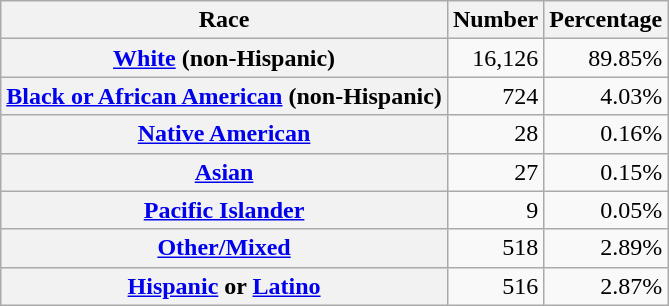<table class="wikitable" style="text-align:right">
<tr>
<th scope="col">Race</th>
<th scope="col">Number</th>
<th scope="col">Percentage</th>
</tr>
<tr>
<th scope="row"><a href='#'>White</a> (non-Hispanic)</th>
<td>16,126</td>
<td>89.85%</td>
</tr>
<tr>
<th scope="row"><a href='#'>Black or African American</a> (non-Hispanic)</th>
<td>724</td>
<td>4.03%</td>
</tr>
<tr>
<th scope="row"><a href='#'>Native American</a></th>
<td>28</td>
<td>0.16%</td>
</tr>
<tr>
<th scope="row"><a href='#'>Asian</a></th>
<td>27</td>
<td>0.15%</td>
</tr>
<tr>
<th scope="row"><a href='#'>Pacific Islander</a></th>
<td>9</td>
<td>0.05%</td>
</tr>
<tr>
<th scope="row"><a href='#'>Other/Mixed</a></th>
<td>518</td>
<td>2.89%</td>
</tr>
<tr>
<th scope="row"><a href='#'>Hispanic</a> or <a href='#'>Latino</a></th>
<td>516</td>
<td>2.87%</td>
</tr>
</table>
